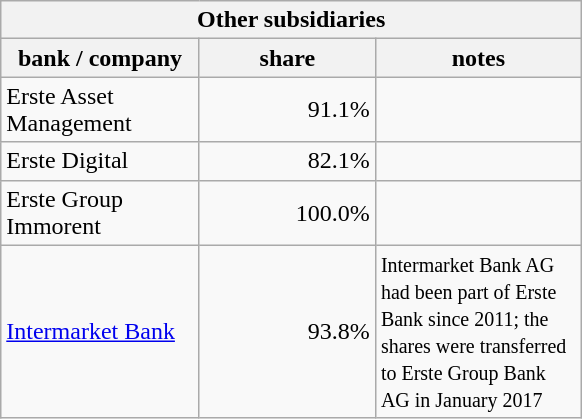<table class="wikitable zebra">
<tr>
<th colspan="3">Other subsidiaries</th>
</tr>
<tr class="hintergrundfarbe5" align="center">
<th width="125">bank / company</th>
<th width="110">share</th>
<th width="130">notes</th>
</tr>
<tr>
<td>Erste Asset Management</td>
<td align="right">91.1%</td>
<td></td>
</tr>
<tr>
<td>Erste Digital</td>
<td align="right">82.1%</td>
<td></td>
</tr>
<tr>
<td>Erste Group Immorent</td>
<td align="right">100.0%</td>
<td></td>
</tr>
<tr>
<td><a href='#'>Intermarket Bank</a></td>
<td align="right">93.8%</td>
<td><small>Intermarket Bank AG had been part of Erste Bank since 2011; the shares were transferred to Erste Group Bank AG in January 2017</small></td>
</tr>
</table>
